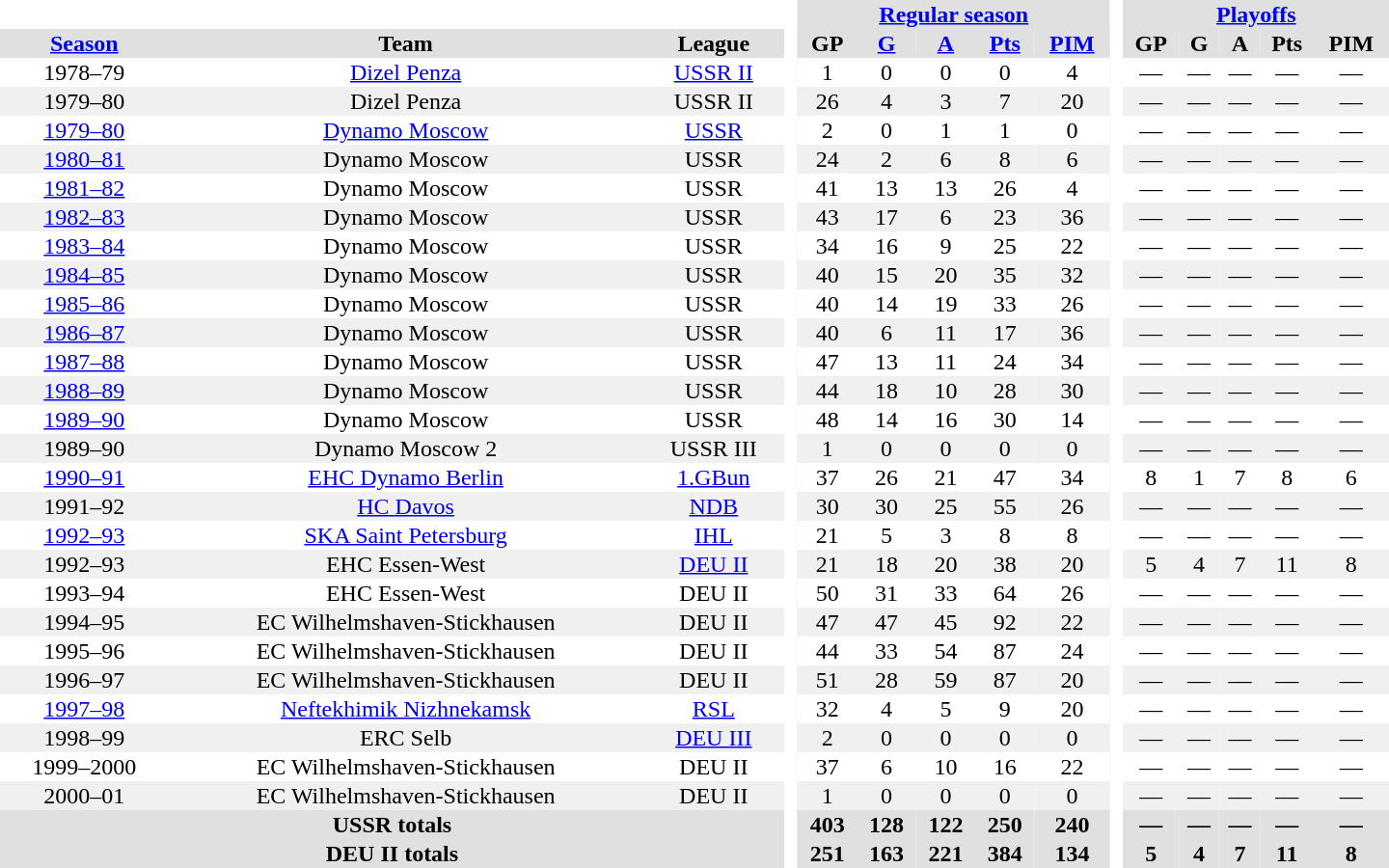<table border="0" cellpadding="1" cellspacing="0" style="text-align:center; width:60em">
<tr bgcolor="#e0e0e0">
<th colspan="3" bgcolor="#ffffff"> </th>
<th rowspan="99" bgcolor="#ffffff"> </th>
<th colspan="5"><a href='#'>Regular season</a></th>
<th rowspan="99" bgcolor="#ffffff"> </th>
<th colspan="5"><a href='#'>Playoffs</a></th>
</tr>
<tr bgcolor="#e0e0e0">
<th><a href='#'>Season</a></th>
<th>Team</th>
<th>League</th>
<th>GP</th>
<th><a href='#'>G</a></th>
<th><a href='#'>A</a></th>
<th><a href='#'>Pts</a></th>
<th><a href='#'>PIM</a></th>
<th>GP</th>
<th>G</th>
<th>A</th>
<th>Pts</th>
<th>PIM</th>
</tr>
<tr>
<td>1978–79</td>
<td><a href='#'>Dizel Penza</a></td>
<td><a href='#'>USSR II</a></td>
<td>1</td>
<td>0</td>
<td>0</td>
<td>0</td>
<td>4</td>
<td>—</td>
<td>—</td>
<td>—</td>
<td>—</td>
<td>—</td>
</tr>
<tr bgcolor="#f0f0f0">
<td>1979–80</td>
<td>Dizel Penza</td>
<td>USSR II</td>
<td>26</td>
<td>4</td>
<td>3</td>
<td>7</td>
<td>20</td>
<td>—</td>
<td>—</td>
<td>—</td>
<td>—</td>
<td>—</td>
</tr>
<tr>
<td><a href='#'>1979–80</a></td>
<td><a href='#'>Dynamo Moscow</a></td>
<td><a href='#'>USSR</a></td>
<td>2</td>
<td>0</td>
<td>1</td>
<td>1</td>
<td>0</td>
<td>—</td>
<td>—</td>
<td>—</td>
<td>—</td>
<td>—</td>
</tr>
<tr bgcolor="#f0f0f0">
<td><a href='#'>1980–81</a></td>
<td>Dynamo Moscow</td>
<td>USSR</td>
<td>24</td>
<td>2</td>
<td>6</td>
<td>8</td>
<td>6</td>
<td>—</td>
<td>—</td>
<td>—</td>
<td>—</td>
<td>—</td>
</tr>
<tr>
<td><a href='#'>1981–82</a></td>
<td>Dynamo Moscow</td>
<td>USSR</td>
<td>41</td>
<td>13</td>
<td>13</td>
<td>26</td>
<td>4</td>
<td>—</td>
<td>—</td>
<td>—</td>
<td>—</td>
<td>—</td>
</tr>
<tr bgcolor="#f0f0f0">
<td><a href='#'>1982–83</a></td>
<td>Dynamo Moscow</td>
<td>USSR</td>
<td>43</td>
<td>17</td>
<td>6</td>
<td>23</td>
<td>36</td>
<td>—</td>
<td>—</td>
<td>—</td>
<td>—</td>
<td>—</td>
</tr>
<tr>
<td><a href='#'>1983–84</a></td>
<td>Dynamo Moscow</td>
<td>USSR</td>
<td>34</td>
<td>16</td>
<td>9</td>
<td>25</td>
<td>22</td>
<td>—</td>
<td>—</td>
<td>—</td>
<td>—</td>
<td>—</td>
</tr>
<tr bgcolor="#f0f0f0">
<td><a href='#'>1984–85</a></td>
<td>Dynamo Moscow</td>
<td>USSR</td>
<td>40</td>
<td>15</td>
<td>20</td>
<td>35</td>
<td>32</td>
<td>—</td>
<td>—</td>
<td>—</td>
<td>—</td>
<td>—</td>
</tr>
<tr>
<td><a href='#'>1985–86</a></td>
<td>Dynamo Moscow</td>
<td>USSR</td>
<td>40</td>
<td>14</td>
<td>19</td>
<td>33</td>
<td>26</td>
<td>—</td>
<td>—</td>
<td>—</td>
<td>—</td>
<td>—</td>
</tr>
<tr bgcolor="#f0f0f0">
<td><a href='#'>1986–87</a></td>
<td>Dynamo Moscow</td>
<td>USSR</td>
<td>40</td>
<td>6</td>
<td>11</td>
<td>17</td>
<td>36</td>
<td>—</td>
<td>—</td>
<td>—</td>
<td>—</td>
<td>—</td>
</tr>
<tr>
<td><a href='#'>1987–88</a></td>
<td>Dynamo Moscow</td>
<td>USSR</td>
<td>47</td>
<td>13</td>
<td>11</td>
<td>24</td>
<td>34</td>
<td>—</td>
<td>—</td>
<td>—</td>
<td>—</td>
<td>—</td>
</tr>
<tr bgcolor="#f0f0f0">
<td><a href='#'>1988–89</a></td>
<td>Dynamo Moscow</td>
<td>USSR</td>
<td>44</td>
<td>18</td>
<td>10</td>
<td>28</td>
<td>30</td>
<td>—</td>
<td>—</td>
<td>—</td>
<td>—</td>
<td>—</td>
</tr>
<tr>
<td><a href='#'>1989–90</a></td>
<td>Dynamo Moscow</td>
<td>USSR</td>
<td>48</td>
<td>14</td>
<td>16</td>
<td>30</td>
<td>14</td>
<td>—</td>
<td>—</td>
<td>—</td>
<td>—</td>
<td>—</td>
</tr>
<tr bgcolor="#f0f0f0">
<td>1989–90</td>
<td>Dynamo Moscow 2</td>
<td>USSR III</td>
<td>1</td>
<td>0</td>
<td>0</td>
<td>0</td>
<td>0</td>
<td>—</td>
<td>—</td>
<td>—</td>
<td>—</td>
<td>—</td>
</tr>
<tr>
<td><a href='#'>1990–91</a></td>
<td><a href='#'>EHC Dynamo Berlin</a></td>
<td><a href='#'>1.GBun</a></td>
<td>37</td>
<td>26</td>
<td>21</td>
<td>47</td>
<td>34</td>
<td>8</td>
<td>1</td>
<td>7</td>
<td>8</td>
<td>6</td>
</tr>
<tr bgcolor="#f0f0f0">
<td>1991–92</td>
<td><a href='#'>HC Davos</a></td>
<td><a href='#'>NDB</a></td>
<td>30</td>
<td>30</td>
<td>25</td>
<td>55</td>
<td>26</td>
<td>—</td>
<td>—</td>
<td>—</td>
<td>—</td>
<td>—</td>
</tr>
<tr>
<td><a href='#'>1992–93</a></td>
<td><a href='#'>SKA Saint Petersburg</a></td>
<td><a href='#'>IHL</a></td>
<td>21</td>
<td>5</td>
<td>3</td>
<td>8</td>
<td>8</td>
<td>—</td>
<td>—</td>
<td>—</td>
<td>—</td>
<td>—</td>
</tr>
<tr bgcolor="#f0f0f0">
<td>1992–93</td>
<td>EHC Essen-West</td>
<td><a href='#'>DEU II</a></td>
<td>21</td>
<td>18</td>
<td>20</td>
<td>38</td>
<td>20</td>
<td>5</td>
<td>4</td>
<td>7</td>
<td>11</td>
<td>8</td>
</tr>
<tr>
<td>1993–94</td>
<td>EHC Essen-West</td>
<td>DEU II</td>
<td>50</td>
<td>31</td>
<td>33</td>
<td>64</td>
<td>26</td>
<td>—</td>
<td>—</td>
<td>—</td>
<td>—</td>
<td>—</td>
</tr>
<tr bgcolor="#f0f0f0">
<td>1994–95</td>
<td>EC Wilhelmshaven-Stickhausen</td>
<td>DEU II</td>
<td>47</td>
<td>47</td>
<td>45</td>
<td>92</td>
<td>22</td>
<td>—</td>
<td>—</td>
<td>—</td>
<td>—</td>
<td>—</td>
</tr>
<tr>
<td>1995–96</td>
<td>EC Wilhelmshaven-Stickhausen</td>
<td>DEU II</td>
<td>44</td>
<td>33</td>
<td>54</td>
<td>87</td>
<td>24</td>
<td>—</td>
<td>—</td>
<td>—</td>
<td>—</td>
<td>—</td>
</tr>
<tr bgcolor="#f0f0f0">
<td>1996–97</td>
<td>EC Wilhelmshaven-Stickhausen</td>
<td>DEU II</td>
<td>51</td>
<td>28</td>
<td>59</td>
<td>87</td>
<td>20</td>
<td>—</td>
<td>—</td>
<td>—</td>
<td>—</td>
<td>—</td>
</tr>
<tr>
<td><a href='#'>1997–98</a></td>
<td><a href='#'>Neftekhimik Nizhnekamsk</a></td>
<td><a href='#'>RSL</a></td>
<td>32</td>
<td>4</td>
<td>5</td>
<td>9</td>
<td>20</td>
<td>—</td>
<td>—</td>
<td>—</td>
<td>—</td>
<td>—</td>
</tr>
<tr bgcolor="#f0f0f0">
<td>1998–99</td>
<td>ERC Selb</td>
<td><a href='#'>DEU III</a></td>
<td>2</td>
<td>0</td>
<td>0</td>
<td>0</td>
<td>0</td>
<td>—</td>
<td>—</td>
<td>—</td>
<td>—</td>
<td>—</td>
</tr>
<tr>
<td>1999–2000</td>
<td>EC Wilhelmshaven-Stickhausen</td>
<td>DEU II</td>
<td>37</td>
<td>6</td>
<td>10</td>
<td>16</td>
<td>22</td>
<td>—</td>
<td>—</td>
<td>—</td>
<td>—</td>
<td>—</td>
</tr>
<tr bgcolor="#f0f0f0">
<td>2000–01</td>
<td>EC Wilhelmshaven-Stickhausen</td>
<td>DEU II</td>
<td>1</td>
<td>0</td>
<td>0</td>
<td>0</td>
<td>0</td>
<td>—</td>
<td>—</td>
<td>—</td>
<td>—</td>
<td>—</td>
</tr>
<tr bgcolor="#e0e0e0">
<th colspan="3">USSR totals</th>
<th>403</th>
<th>128</th>
<th>122</th>
<th>250</th>
<th>240</th>
<th>—</th>
<th>—</th>
<th>—</th>
<th>—</th>
<th>—</th>
</tr>
<tr bgcolor="#e0e0e0">
<th colspan="3">DEU II totals</th>
<th>251</th>
<th>163</th>
<th>221</th>
<th>384</th>
<th>134</th>
<th>5</th>
<th>4</th>
<th>7</th>
<th>11</th>
<th>8</th>
</tr>
</table>
